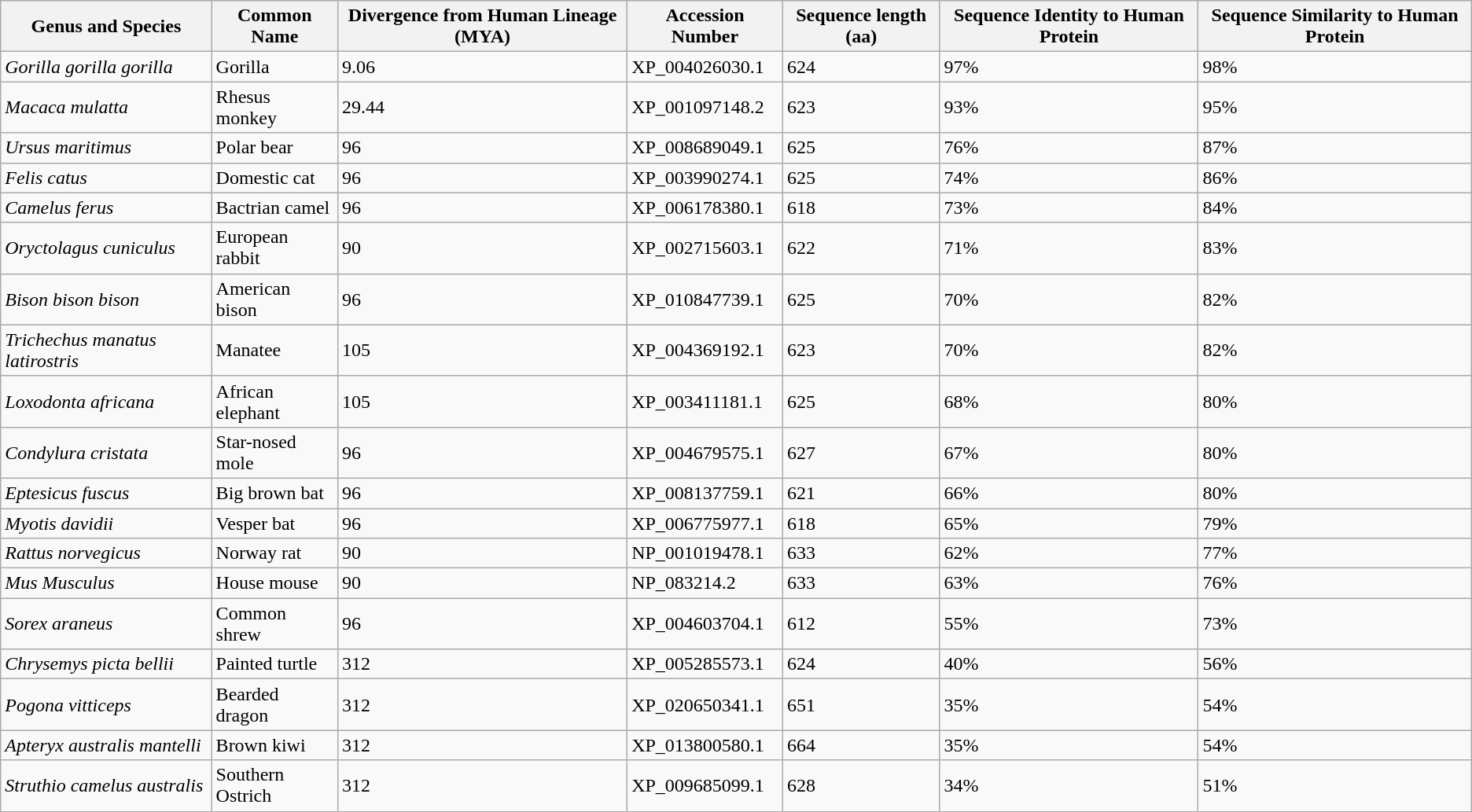<table class="wikitable">
<tr>
<th>Genus and Species</th>
<th>Common Name</th>
<th>Divergence from Human Lineage (MYA)</th>
<th>Accession Number</th>
<th><strong>Sequence length (aa)</strong></th>
<th><strong>Sequence Identity to Human Protein</strong></th>
<th><strong>Sequence Similarity to Human Protein</strong></th>
</tr>
<tr>
<td><em>Gorilla gorilla gorilla</em></td>
<td>Gorilla</td>
<td>9.06</td>
<td>XP_004026030.1</td>
<td>624</td>
<td>97%</td>
<td>98%</td>
</tr>
<tr>
<td><em>Macaca mulatta</em></td>
<td>Rhesus monkey</td>
<td>29.44</td>
<td>XP_001097148.2</td>
<td>623</td>
<td>93%</td>
<td>95%</td>
</tr>
<tr>
<td><em>Ursus maritimus</em></td>
<td>Polar bear</td>
<td>96</td>
<td>XP_008689049.1</td>
<td>625</td>
<td>76%</td>
<td>87%</td>
</tr>
<tr>
<td><em>Felis catus</em></td>
<td>Domestic cat</td>
<td>96</td>
<td>XP_003990274.1</td>
<td>625</td>
<td>74%</td>
<td>86%</td>
</tr>
<tr>
<td><em>Camelus ferus</em></td>
<td>Bactrian camel</td>
<td>96</td>
<td>XP_006178380.1</td>
<td>618</td>
<td>73%</td>
<td>84%</td>
</tr>
<tr>
<td><em>Oryctolagus cuniculus</em></td>
<td>European rabbit</td>
<td>90</td>
<td>XP_002715603.1</td>
<td>622</td>
<td>71%</td>
<td>83%</td>
</tr>
<tr>
<td><em>Bison bison bison</em></td>
<td>American bison</td>
<td>96</td>
<td>XP_010847739.1</td>
<td>625</td>
<td>70%</td>
<td>82%</td>
</tr>
<tr>
<td><em>Trichechus manatus latirostris</em></td>
<td>Manatee</td>
<td>105</td>
<td>XP_004369192.1</td>
<td>623</td>
<td>70%</td>
<td>82%</td>
</tr>
<tr>
<td><em>Loxodonta africana</em></td>
<td>African elephant</td>
<td>105</td>
<td>XP_003411181.1</td>
<td>625</td>
<td>68%</td>
<td>80%</td>
</tr>
<tr>
<td><em>Condylura cristata</em></td>
<td>Star-nosed mole</td>
<td>96</td>
<td>XP_004679575.1</td>
<td>627</td>
<td>67%</td>
<td>80%</td>
</tr>
<tr>
<td><em>Eptesicus fuscus</em></td>
<td>Big brown bat</td>
<td>96</td>
<td>XP_008137759.1</td>
<td>621</td>
<td>66%</td>
<td>80%</td>
</tr>
<tr>
<td><em>Myotis davidii</em></td>
<td>Vesper bat</td>
<td>96</td>
<td>XP_006775977.1</td>
<td>618</td>
<td>65%</td>
<td>79%</td>
</tr>
<tr>
<td><em>Rattus norvegicus</em></td>
<td>Norway rat</td>
<td>90</td>
<td>NP_001019478.1</td>
<td>633</td>
<td>62%</td>
<td>77%</td>
</tr>
<tr>
<td><em>Mus Musculus</em></td>
<td>House mouse</td>
<td>90</td>
<td>NP_083214.2</td>
<td>633</td>
<td>63%</td>
<td>76%</td>
</tr>
<tr>
<td><em>Sorex araneus</em></td>
<td>Common shrew</td>
<td>96</td>
<td>XP_004603704.1</td>
<td>612</td>
<td>55%</td>
<td>73%</td>
</tr>
<tr>
<td><em>Chrysemys picta bellii</em></td>
<td>Painted turtle</td>
<td>312</td>
<td>XP_005285573.1</td>
<td>624</td>
<td>40%</td>
<td>56%</td>
</tr>
<tr>
<td><em>Pogona vitticeps</em></td>
<td>Bearded dragon</td>
<td>312</td>
<td>XP_020650341.1</td>
<td>651</td>
<td>35%</td>
<td>54%</td>
</tr>
<tr>
<td><em>Apteryx australis mantelli</em></td>
<td>Brown kiwi</td>
<td>312</td>
<td>XP_013800580.1</td>
<td>664</td>
<td>35%</td>
<td>54%</td>
</tr>
<tr>
<td><em>Struthio camelus australis</em></td>
<td>Southern Ostrich</td>
<td>312</td>
<td>XP_009685099.1</td>
<td>628</td>
<td>34%</td>
<td>51%</td>
</tr>
</table>
